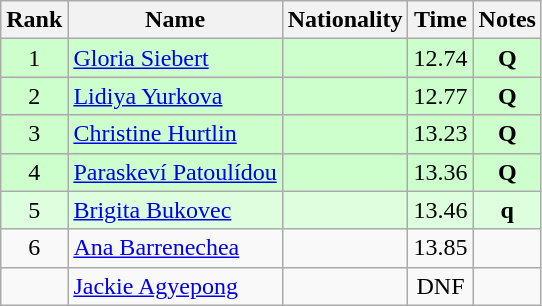<table class="wikitable sortable" style="text-align:center">
<tr>
<th>Rank</th>
<th>Name</th>
<th>Nationality</th>
<th>Time</th>
<th>Notes</th>
</tr>
<tr bgcolor=ccffcc>
<td>1</td>
<td align=left><a href='#'>Gloria Siebert</a></td>
<td align=left></td>
<td>12.74</td>
<td><strong>Q</strong></td>
</tr>
<tr bgcolor=ccffcc>
<td>2</td>
<td align=left><a href='#'>Lidiya Yurkova</a></td>
<td align=left></td>
<td>12.77</td>
<td><strong>Q</strong></td>
</tr>
<tr bgcolor=ccffcc>
<td>3</td>
<td align=left><a href='#'>Christine Hurtlin</a></td>
<td align=left></td>
<td>13.23</td>
<td><strong>Q</strong></td>
</tr>
<tr bgcolor=ccffcc>
<td>4</td>
<td align=left><a href='#'>Paraskeví Patoulídou</a></td>
<td align=left></td>
<td>13.36</td>
<td><strong>Q</strong></td>
</tr>
<tr bgcolor=ddffdd>
<td>5</td>
<td align=left><a href='#'>Brigita Bukovec</a></td>
<td align=left></td>
<td>13.46</td>
<td><strong>q</strong></td>
</tr>
<tr>
<td>6</td>
<td align=left><a href='#'>Ana Barrenechea</a></td>
<td align=left></td>
<td>13.85</td>
<td></td>
</tr>
<tr>
<td></td>
<td align=left><a href='#'>Jackie Agyepong</a></td>
<td align=left></td>
<td>DNF</td>
<td></td>
</tr>
</table>
